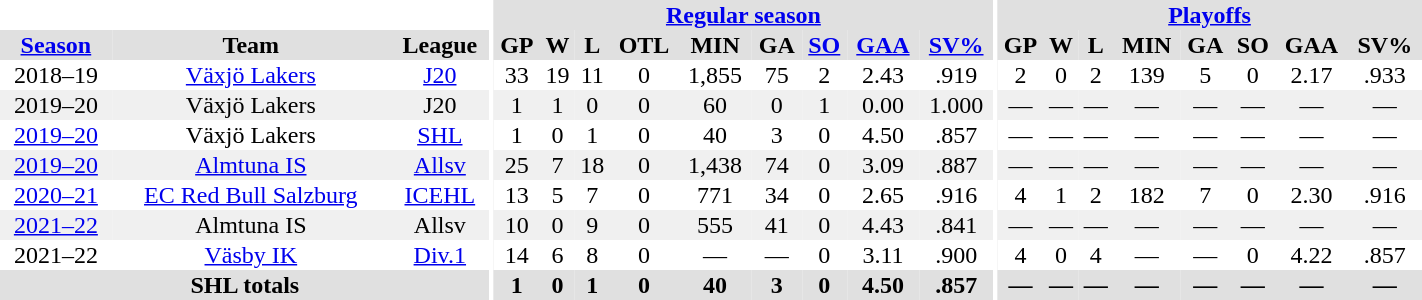<table border="0" cellpadding="1" cellspacing="0" style="width:75%; text-align:center;">
<tr bgcolor="#e0e0e0">
<th colspan="3" bgcolor="#ffffff"></th>
<th rowspan="99" bgcolor="#ffffff"></th>
<th colspan="9" bgcolor="#e0e0e0"><a href='#'>Regular season</a></th>
<th rowspan="99" bgcolor="#ffffff"></th>
<th colspan="8" bgcolor="#e0e0e0"><a href='#'>Playoffs</a></th>
</tr>
<tr bgcolor="#e0e0e0">
<th><a href='#'>Season</a></th>
<th>Team</th>
<th>League</th>
<th>GP</th>
<th>W</th>
<th>L</th>
<th>OTL</th>
<th>MIN</th>
<th>GA</th>
<th><a href='#'>SO</a></th>
<th><a href='#'>GAA</a></th>
<th><a href='#'>SV%</a></th>
<th>GP</th>
<th>W</th>
<th>L</th>
<th>MIN</th>
<th>GA</th>
<th>SO</th>
<th>GAA</th>
<th>SV%</th>
</tr>
<tr>
<td>2018–19</td>
<td><a href='#'>Växjö Lakers</a></td>
<td><a href='#'>J20</a></td>
<td>33</td>
<td>19</td>
<td>11</td>
<td>0</td>
<td>1,855</td>
<td>75</td>
<td>2</td>
<td>2.43</td>
<td>.919</td>
<td>2</td>
<td>0</td>
<td>2</td>
<td>139</td>
<td>5</td>
<td>0</td>
<td>2.17</td>
<td>.933</td>
</tr>
<tr bgcolor="#f0f0f0">
<td>2019–20</td>
<td>Växjö Lakers</td>
<td>J20</td>
<td>1</td>
<td>1</td>
<td>0</td>
<td>0</td>
<td>60</td>
<td>0</td>
<td>1</td>
<td>0.00</td>
<td>1.000</td>
<td>—</td>
<td>—</td>
<td>—</td>
<td>—</td>
<td —>—</td>
<td>—</td>
<td>—</td>
<td>—</td>
</tr>
<tr>
<td><a href='#'>2019–20</a></td>
<td>Växjö Lakers</td>
<td><a href='#'>SHL</a></td>
<td>1</td>
<td>0</td>
<td>1</td>
<td>0</td>
<td>40</td>
<td>3</td>
<td>0</td>
<td>4.50</td>
<td>.857</td>
<td>—</td>
<td>—</td>
<td>—</td>
<td>—</td>
<td —>—</td>
<td>—</td>
<td>—</td>
<td>—</td>
</tr>
<tr bgcolor="#f0f0f0">
<td><a href='#'>2019–20</a></td>
<td><a href='#'>Almtuna IS</a></td>
<td><a href='#'>Allsv</a></td>
<td>25</td>
<td>7</td>
<td>18</td>
<td>0</td>
<td>1,438</td>
<td>74</td>
<td>0</td>
<td>3.09</td>
<td>.887</td>
<td>—</td>
<td>—</td>
<td>—</td>
<td>—</td>
<td>—</td>
<td>—</td>
<td>—</td>
<td>—</td>
</tr>
<tr>
<td><a href='#'>2020–21</a></td>
<td><a href='#'>EC Red Bull Salzburg</a></td>
<td><a href='#'>ICEHL</a></td>
<td>13</td>
<td>5</td>
<td>7</td>
<td>0</td>
<td>771</td>
<td>34</td>
<td>0</td>
<td>2.65</td>
<td>.916</td>
<td>4</td>
<td>1</td>
<td>2</td>
<td>182</td>
<td>7</td>
<td>0</td>
<td>2.30</td>
<td>.916</td>
</tr>
<tr bgcolor="#f0f0f0">
<td><a href='#'>2021–22</a></td>
<td>Almtuna IS</td>
<td>Allsv</td>
<td>10</td>
<td>0</td>
<td>9</td>
<td>0</td>
<td>555</td>
<td>41</td>
<td>0</td>
<td>4.43</td>
<td>.841</td>
<td>—</td>
<td>—</td>
<td>—</td>
<td>—</td>
<td>—</td>
<td>—</td>
<td>—</td>
<td>—</td>
</tr>
<tr>
<td 2021–22 Hockeyettan season>2021–22</td>
<td><a href='#'>Väsby IK</a></td>
<td><a href='#'>Div.1</a></td>
<td>14</td>
<td>6</td>
<td>8</td>
<td>0</td>
<td>—</td>
<td>—</td>
<td>0</td>
<td>3.11</td>
<td>.900</td>
<td>4</td>
<td>0</td>
<td>4</td>
<td>—</td>
<td>—</td>
<td>0</td>
<td>4.22</td>
<td>.857</td>
</tr>
<tr bgcolor="#e0e0e0">
<th colspan="3" align="center">SHL totals</th>
<th>1</th>
<th>0</th>
<th>1</th>
<th>0</th>
<th>40</th>
<th>3</th>
<th>0</th>
<th>4.50</th>
<th>.857</th>
<th>—</th>
<th>—</th>
<th>—</th>
<th>—</th>
<th>—</th>
<th>—</th>
<th>—</th>
<th>—</th>
</tr>
</table>
